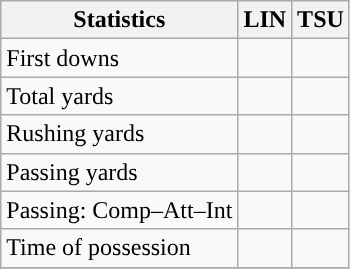<table class="wikitable" style="float: left;">
<tr>
<th>Statistics</th>
<th>LIN</th>
<th>TSU</th>
</tr>
<tr>
<td>First downs</td>
<td></td>
<td></td>
</tr>
<tr>
<td>Total yards</td>
<td></td>
<td></td>
</tr>
<tr>
<td>Rushing yards</td>
<td></td>
<td></td>
</tr>
<tr>
<td>Passing yards</td>
<td></td>
<td></td>
</tr>
<tr>
<td>Passing: Comp–Att–Int</td>
<td></td>
<td></td>
</tr>
<tr>
<td>Time of possession</td>
<td></td>
<td></td>
</tr>
<tr>
</tr>
</table>
